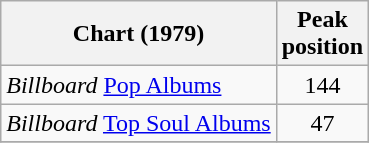<table class="wikitable">
<tr>
<th>Chart (1979)</th>
<th>Peak<br>position</th>
</tr>
<tr>
<td><em>Billboard</em> <a href='#'>Pop Albums</a></td>
<td align=center>144</td>
</tr>
<tr>
<td><em>Billboard</em> <a href='#'>Top Soul Albums</a></td>
<td align=center>47</td>
</tr>
<tr>
</tr>
</table>
